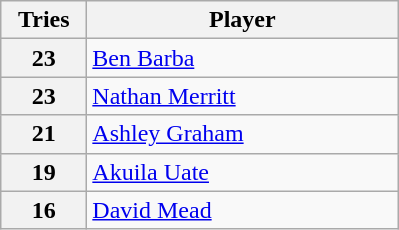<table class="wikitable" style="text-align:left;">
<tr>
<th width=50>Tries</th>
<th width=200>Player</th>
</tr>
<tr>
<th>23</th>
<td> <a href='#'>Ben Barba</a></td>
</tr>
<tr>
<th>23</th>
<td> <a href='#'>Nathan Merritt</a></td>
</tr>
<tr>
<th>21</th>
<td> <a href='#'>Ashley Graham</a></td>
</tr>
<tr>
<th>19</th>
<td> <a href='#'>Akuila Uate</a></td>
</tr>
<tr>
<th>16</th>
<td> <a href='#'>David Mead</a></td>
</tr>
</table>
